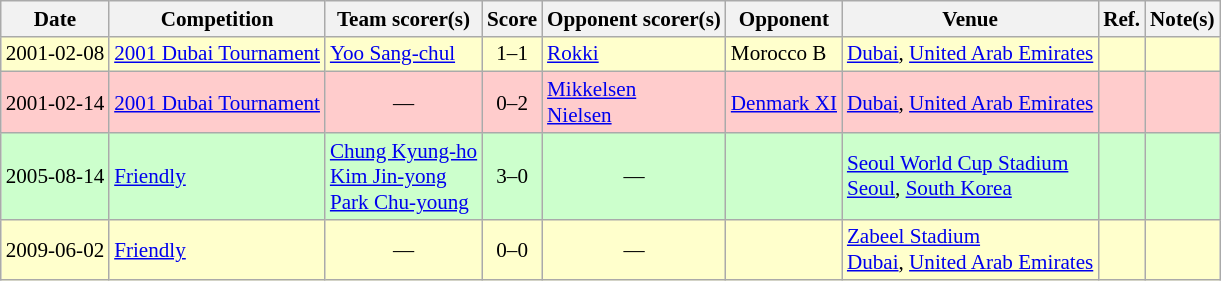<table class="wikitable" style="font-size:88%;">
<tr>
<th>Date</th>
<th>Competition</th>
<th>Team scorer(s)</th>
<th>Score</th>
<th>Opponent scorer(s)</th>
<th>Opponent</th>
<th>Venue</th>
<th>Ref.</th>
<th>Note(s)</th>
</tr>
<tr bgcolor="#ffffcc">
<td>2001-02-08</td>
<td><a href='#'>2001 Dubai Tournament</a></td>
<td><a href='#'>Yoo Sang-chul</a> </td>
<td align="center">1–1</td>
<td><a href='#'>Rokki</a> </td>
<td> Morocco B</td>
<td><a href='#'>Dubai</a>, <a href='#'>United Arab Emirates</a></td>
<td></td>
<td></td>
</tr>
<tr bgcolor="#ffcccc">
<td>2001-02-14</td>
<td><a href='#'>2001 Dubai Tournament</a></td>
<td align="center">—</td>
<td align="center">0–2</td>
<td><a href='#'>Mikkelsen</a> <br><a href='#'>Nielsen</a> </td>
<td> <a href='#'>Denmark XI</a></td>
<td><a href='#'>Dubai</a>, <a href='#'>United Arab Emirates</a></td>
<td></td>
<td></td>
</tr>
<tr bgcolor="#ccffcc">
<td>2005-08-14</td>
<td><a href='#'>Friendly</a></td>
<td><a href='#'>Chung Kyung-ho</a> <br><a href='#'>Kim Jin-yong</a> <br><a href='#'>Park Chu-young</a> </td>
<td align="center">3–0</td>
<td align="center">—</td>
<td></td>
<td><a href='#'>Seoul World Cup Stadium</a><br><a href='#'>Seoul</a>, <a href='#'>South Korea</a></td>
<td></td>
<td></td>
</tr>
<tr bgcolor="#ffffcc">
<td>2009-06-02</td>
<td><a href='#'>Friendly</a></td>
<td align="center">—</td>
<td align="center">0–0</td>
<td align="center">—</td>
<td></td>
<td><a href='#'>Zabeel Stadium</a><br><a href='#'>Dubai</a>, <a href='#'>United Arab Emirates</a></td>
<td></td>
<td></td>
</tr>
</table>
